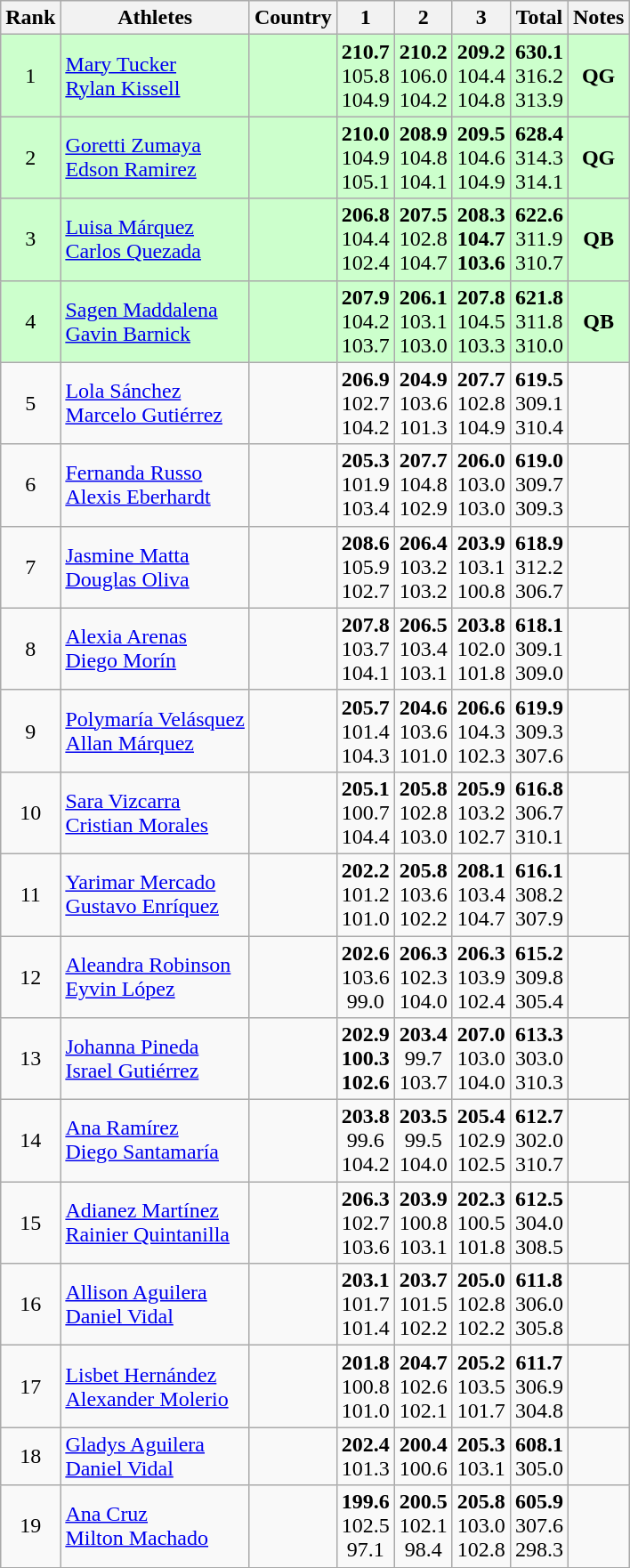<table class="wikitable sortable" style="text-align:center">
<tr>
<th>Rank</th>
<th>Athletes</th>
<th>Country</th>
<th>1</th>
<th>2</th>
<th>3</th>
<th>Total</th>
<th>Notes</th>
</tr>
<tr bgcolor=#ccffcc>
<td>1</td>
<td align=left><a href='#'>Mary Tucker</a><br><a href='#'>Rylan Kissell</a></td>
<td align=left></td>
<td><strong>210.7</strong><br>105.8<br>104.9</td>
<td><strong>210.2</strong><br>106.0<br>104.2</td>
<td><strong>209.2</strong><br>104.4<br>104.8</td>
<td><strong>630.1</strong><br>316.2<br>313.9</td>
<td><strong>QG</strong></td>
</tr>
<tr bgcolor=#ccffcc>
<td>2</td>
<td align=left><a href='#'>Goretti Zumaya</a><br><a href='#'>Edson Ramirez</a></td>
<td align=left></td>
<td><strong>210.0</strong><br>104.9<br>105.1</td>
<td><strong>208.9</strong><br>104.8<br>104.1</td>
<td><strong>209.5</strong><br>104.6<br>104.9</td>
<td><strong>628.4</strong><br>314.3<br>314.1</td>
<td><strong>QG</strong></td>
</tr>
<tr bgcolor=#ccffcc>
<td>3</td>
<td align=left><a href='#'>Luisa Márquez</a><br><a href='#'>Carlos Quezada</a></td>
<td align=left></td>
<td><strong>206.8</strong><br>104.4<br>102.4</td>
<td><strong>207.5</strong><br>102.8<br>104.7</td>
<td><strong>208.3<br>104.7<br>103.6</strong></td>
<td><strong>622.6</strong><br>311.9<br>310.7</td>
<td><strong>QB</strong></td>
</tr>
<tr bgcolor=#ccffcc>
<td>4</td>
<td align=left><a href='#'>Sagen Maddalena</a><br><a href='#'>Gavin Barnick</a></td>
<td align=left></td>
<td><strong>207.9</strong><br>104.2<br>103.7</td>
<td><strong>206.1</strong><br>103.1<br>103.0</td>
<td><strong>207.8</strong><br>104.5<br>103.3</td>
<td><strong>621.8</strong><br>311.8<br>310.0</td>
<td><strong>QB</strong></td>
</tr>
<tr>
<td>5</td>
<td align=left><a href='#'>Lola Sánchez</a><br><a href='#'>Marcelo Gutiérrez</a></td>
<td align=left></td>
<td><strong>206.9</strong><br>102.7<br>104.2</td>
<td><strong>204.9</strong><br>103.6<br>101.3</td>
<td><strong>207.7</strong><br>102.8<br>104.9</td>
<td><strong>619.5</strong><br>309.1<br>310.4</td>
<td></td>
</tr>
<tr>
<td>6</td>
<td align=left><a href='#'>Fernanda Russo</a><br><a href='#'>Alexis Eberhardt</a></td>
<td align=left></td>
<td><strong>205.3</strong><br>101.9<br>103.4</td>
<td><strong>207.7</strong><br>104.8<br>102.9</td>
<td><strong>206.0</strong><br>103.0<br>103.0</td>
<td><strong>619.0</strong><br>309.7<br>309.3</td>
<td></td>
</tr>
<tr>
<td>7</td>
<td align=left><a href='#'>Jasmine Matta</a><br><a href='#'>Douglas Oliva</a></td>
<td align=left></td>
<td><strong>208.6</strong><br>105.9<br>102.7</td>
<td><strong>206.4</strong><br>103.2<br>103.2</td>
<td><strong>203.9</strong><br>103.1<br>100.8</td>
<td><strong>618.9</strong><br>312.2<br>306.7</td>
<td></td>
</tr>
<tr>
<td>8</td>
<td align=left><a href='#'>Alexia Arenas</a><br><a href='#'>Diego Morín</a></td>
<td align=left></td>
<td><strong>207.8</strong><br>103.7<br>104.1</td>
<td><strong>206.5</strong><br>103.4<br>103.1</td>
<td><strong>203.8</strong><br>102.0<br>101.8</td>
<td><strong>618.1</strong><br>309.1<br>309.0</td>
<td></td>
</tr>
<tr>
<td>9</td>
<td align=left><a href='#'>Polymaría Velásquez</a><br><a href='#'>Allan Márquez</a></td>
<td align=left></td>
<td><strong>205.7</strong><br>101.4<br>104.3</td>
<td><strong>204.6</strong><br>103.6<br>101.0</td>
<td><strong>206.6</strong><br>104.3<br>102.3</td>
<td><strong>619.9</strong><br>309.3<br>307.6</td>
<td></td>
</tr>
<tr>
<td>10</td>
<td align=left><a href='#'>Sara Vizcarra</a><br><a href='#'>Cristian Morales</a></td>
<td align=left></td>
<td><strong>205.1</strong><br>100.7<br>104.4</td>
<td><strong>205.8</strong><br>102.8<br>103.0</td>
<td><strong>205.9</strong><br>103.2<br>102.7</td>
<td><strong>616.8</strong><br>306.7<br>310.1</td>
<td></td>
</tr>
<tr>
<td>11</td>
<td align=left><a href='#'>Yarimar Mercado</a><br><a href='#'>Gustavo Enríquez</a></td>
<td align=left></td>
<td><strong>202.2</strong><br>101.2<br>101.0</td>
<td><strong>205.8</strong><br>103.6<br>102.2</td>
<td><strong>208.1</strong><br>103.4<br>104.7</td>
<td><strong>616.1</strong><br>308.2<br>307.9</td>
<td></td>
</tr>
<tr>
<td>12</td>
<td align=left><a href='#'>Aleandra Robinson</a><br><a href='#'>Eyvin López</a></td>
<td align=left></td>
<td><strong>202.6</strong><br>103.6<br>99.0</td>
<td><strong>206.3</strong><br>102.3<br>104.0</td>
<td><strong>206.3</strong><br>103.9<br>102.4</td>
<td><strong>615.2</strong><br>309.8<br>305.4</td>
<td></td>
</tr>
<tr>
<td>13</td>
<td align=left><a href='#'>Johanna Pineda</a><br><a href='#'>Israel Gutiérrez</a></td>
<td align=left></td>
<td><strong>202.9<br>100.3<br>102.6</strong></td>
<td><strong>203.4</strong><br>99.7<br>103.7</td>
<td><strong>207.0</strong><br>103.0<br>104.0</td>
<td><strong>613.3</strong><br>303.0<br>310.3</td>
<td></td>
</tr>
<tr>
<td>14</td>
<td align=left><a href='#'>Ana Ramírez</a><br><a href='#'>Diego Santamaría</a></td>
<td align=left></td>
<td><strong>203.8</strong><br>99.6<br>104.2</td>
<td><strong>203.5</strong><br>99.5<br>104.0</td>
<td><strong>205.4</strong><br>102.9<br>102.5</td>
<td><strong>612.7</strong><br>302.0<br>310.7</td>
<td></td>
</tr>
<tr>
<td>15</td>
<td align=left><a href='#'>Adianez Martínez</a><br><a href='#'>Rainier Quintanilla</a></td>
<td align=left></td>
<td><strong>206.3</strong><br>102.7<br>103.6</td>
<td><strong>203.9</strong><br>100.8<br>103.1</td>
<td><strong>202.3</strong><br>100.5<br>101.8</td>
<td><strong>612.5</strong><br>304.0<br>308.5</td>
<td></td>
</tr>
<tr>
<td>16</td>
<td align=left><a href='#'>Allison Aguilera</a><br><a href='#'>Daniel Vidal</a></td>
<td align=left></td>
<td><strong>203.1</strong><br>101.7<br>101.4</td>
<td><strong>203.7</strong><br>101.5<br>102.2</td>
<td><strong>205.0</strong><br>102.8<br>102.2</td>
<td><strong>611.8</strong><br>306.0<br>305.8</td>
<td></td>
</tr>
<tr>
<td>17</td>
<td align=left><a href='#'>Lisbet Hernández</a><br><a href='#'>Alexander Molerio</a></td>
<td align=left></td>
<td><strong>201.8</strong><br>100.8<br>101.0</td>
<td><strong>204.7</strong><br>102.6<br>102.1</td>
<td><strong>205.2</strong><br>103.5<br>101.7</td>
<td><strong>611.7</strong><br>306.9<br>304.8</td>
<td></td>
</tr>
<tr>
<td>18</td>
<td align=left><a href='#'>Gladys Aguilera</a><br><a href='#'>Daniel Vidal</a></td>
<td align=left></td>
<td><strong>202.4</strong><br>101.3</td>
<td><strong>200.4</strong><br>100.6</td>
<td><strong>205.3</strong><br>103.1</td>
<td><strong>608.1</strong><br>305.0</td>
<td></td>
</tr>
<tr>
<td>19</td>
<td align=left><a href='#'>Ana Cruz</a><br><a href='#'>Milton Machado</a></td>
<td align=left></td>
<td><strong>199.6</strong><br>102.5<br>97.1</td>
<td><strong>200.5</strong><br>102.1<br>98.4</td>
<td><strong>205.8</strong><br>103.0<br>102.8</td>
<td><strong>605.9</strong><br>307.6<br>298.3</td>
<td></td>
</tr>
<tr>
</tr>
</table>
